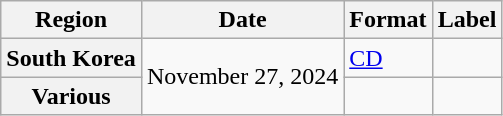<table class="wikitable plainrowheaders">
<tr>
<th scope="col">Region</th>
<th scope="col">Date</th>
<th scope="col">Format</th>
<th scope="col">Label</th>
</tr>
<tr>
<th scope="row">South Korea</th>
<td rowspan="2">November 27, 2024</td>
<td><a href='#'>CD</a></td>
<td></td>
</tr>
<tr>
<th scope="row">Various</th>
<td></td>
<td></td>
</tr>
</table>
